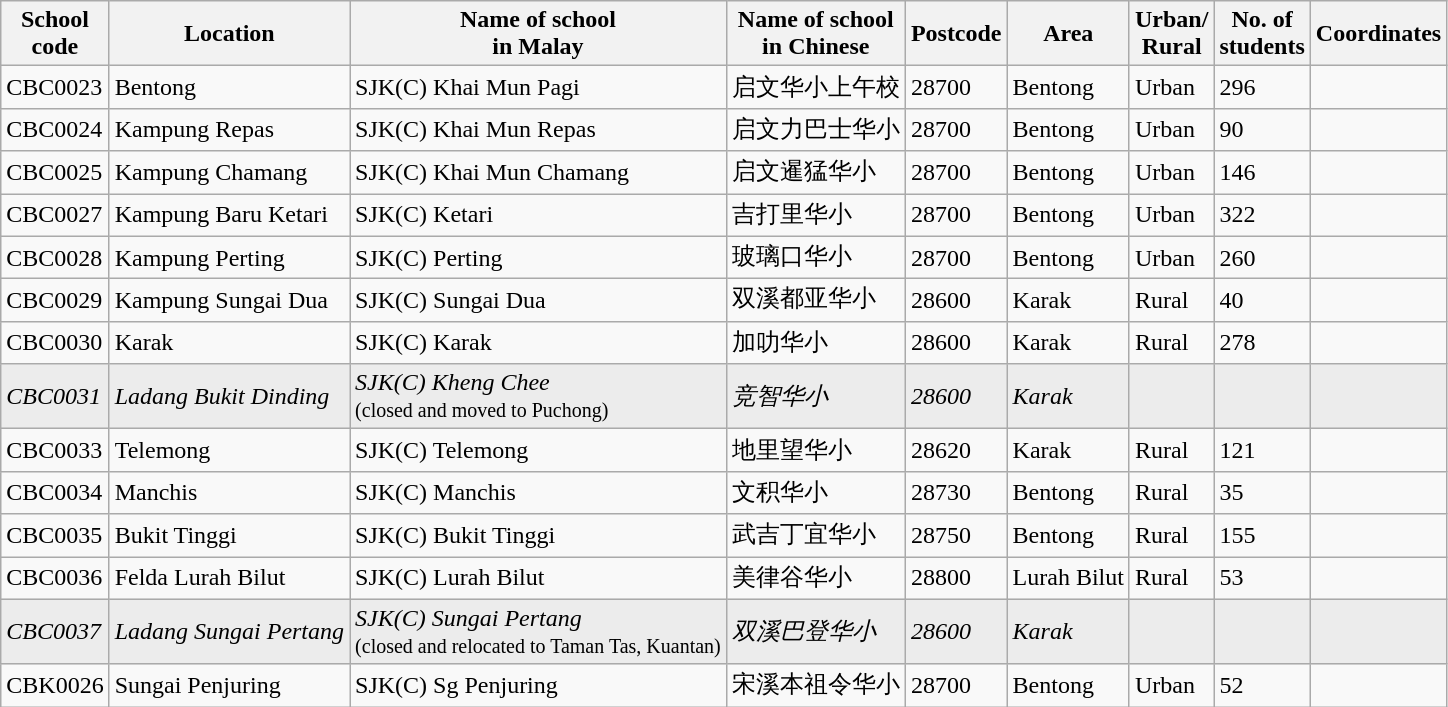<table class="wikitable sortable">
<tr>
<th>School<br>code</th>
<th>Location</th>
<th>Name of school<br>in Malay</th>
<th>Name of school<br>in Chinese</th>
<th>Postcode</th>
<th>Area</th>
<th>Urban/<br>Rural</th>
<th>No. of<br>students</th>
<th>Coordinates</th>
</tr>
<tr>
<td>CBC0023</td>
<td>Bentong</td>
<td>SJK(C) Khai Mun Pagi</td>
<td>启文华小上午校</td>
<td>28700</td>
<td>Bentong</td>
<td>Urban</td>
<td>296</td>
<td></td>
</tr>
<tr>
<td>CBC0024</td>
<td>Kampung Repas</td>
<td>SJK(C) Khai Mun Repas</td>
<td>启文力巴士华小</td>
<td>28700</td>
<td>Bentong</td>
<td>Urban</td>
<td>90</td>
<td></td>
</tr>
<tr>
<td>CBC0025</td>
<td>Kampung Chamang</td>
<td>SJK(C) Khai Mun Chamang</td>
<td>启文暹猛华小</td>
<td>28700</td>
<td>Bentong</td>
<td>Urban</td>
<td>146</td>
<td></td>
</tr>
<tr>
<td>CBC0027</td>
<td>Kampung Baru Ketari</td>
<td>SJK(C) Ketari</td>
<td>吉打里华小</td>
<td>28700</td>
<td>Bentong</td>
<td>Urban</td>
<td>322</td>
<td></td>
</tr>
<tr>
<td>CBC0028</td>
<td>Kampung Perting</td>
<td>SJK(C) Perting</td>
<td>玻璃口华小</td>
<td>28700</td>
<td>Bentong</td>
<td>Urban</td>
<td>260</td>
<td></td>
</tr>
<tr>
<td>CBC0029</td>
<td>Kampung Sungai Dua</td>
<td>SJK(C) Sungai Dua</td>
<td>双溪都亚华小</td>
<td>28600</td>
<td>Karak</td>
<td>Rural</td>
<td>40</td>
<td></td>
</tr>
<tr>
<td>CBC0030</td>
<td>Karak</td>
<td>SJK(C) Karak</td>
<td>加叻华小</td>
<td>28600</td>
<td>Karak</td>
<td>Rural</td>
<td>278</td>
<td></td>
</tr>
<tr bgcolor="#ECECEC">
<td><em>CBC0031</em></td>
<td><em>Ladang Bukit Dinding</em></td>
<td><em>SJK(C) Kheng Chee</em><br><small>(closed and moved to Puchong)</small></td>
<td><em>竞智华小</em></td>
<td><em>28600</em></td>
<td><em>Karak</em></td>
<td></td>
<td></td>
<td></td>
</tr>
<tr>
<td>CBC0033</td>
<td>Telemong</td>
<td>SJK(C) Telemong</td>
<td>地里望华小</td>
<td>28620</td>
<td>Karak</td>
<td>Rural</td>
<td>121</td>
<td></td>
</tr>
<tr>
<td>CBC0034</td>
<td>Manchis</td>
<td>SJK(C) Manchis</td>
<td>文积华小</td>
<td>28730</td>
<td>Bentong</td>
<td>Rural</td>
<td>35</td>
<td></td>
</tr>
<tr>
<td>CBC0035</td>
<td>Bukit Tinggi</td>
<td>SJK(C) Bukit Tinggi</td>
<td>武吉丁宜华小</td>
<td>28750</td>
<td>Bentong</td>
<td>Rural</td>
<td>155</td>
<td></td>
</tr>
<tr>
<td>CBC0036</td>
<td>Felda Lurah Bilut</td>
<td>SJK(C) Lurah Bilut</td>
<td>美律谷华小</td>
<td>28800</td>
<td>Lurah Bilut</td>
<td>Rural</td>
<td>53</td>
<td></td>
</tr>
<tr bgcolor=#ECECEC>
<td><em>CBC0037</em></td>
<td><em>Ladang Sungai Pertang</em></td>
<td><em>SJK(C) Sungai Pertang</em><br><small>(closed and relocated to Taman Tas, Kuantan)</small></td>
<td><em>双溪巴登华小</em></td>
<td><em>28600</em></td>
<td><em>Karak</em></td>
<td></td>
<td></td>
<td></td>
</tr>
<tr>
<td>CBK0026</td>
<td>Sungai Penjuring</td>
<td>SJK(C) Sg Penjuring</td>
<td>宋溪本祖令华小</td>
<td>28700</td>
<td>Bentong</td>
<td>Urban</td>
<td>52</td>
<td></td>
</tr>
</table>
